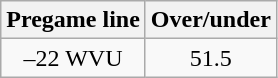<table class="wikitable">
<tr align="center">
<th style=>Pregame line</th>
<th style=>Over/under</th>
</tr>
<tr align="center">
<td>–22 WVU</td>
<td>51.5</td>
</tr>
</table>
